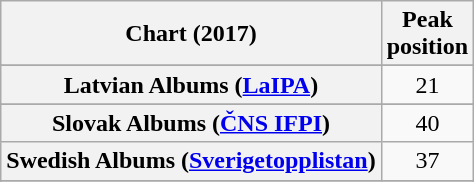<table class="wikitable sortable plainrowheaders" style="text-align:center">
<tr>
<th scope="col">Chart (2017)</th>
<th scope="col">Peak<br> position</th>
</tr>
<tr>
</tr>
<tr>
</tr>
<tr>
</tr>
<tr>
</tr>
<tr>
</tr>
<tr>
</tr>
<tr>
</tr>
<tr>
</tr>
<tr>
</tr>
<tr>
</tr>
<tr>
<th scope="row">Latvian Albums (<a href='#'>LaIPA</a>)</th>
<td>21</td>
</tr>
<tr>
</tr>
<tr>
</tr>
<tr>
<th scope="row">Slovak Albums (<a href='#'>ČNS IFPI</a>)</th>
<td>40</td>
</tr>
<tr>
<th scope="row">Swedish Albums (<a href='#'>Sverigetopplistan</a>)</th>
<td>37</td>
</tr>
<tr>
</tr>
<tr>
</tr>
<tr>
</tr>
</table>
